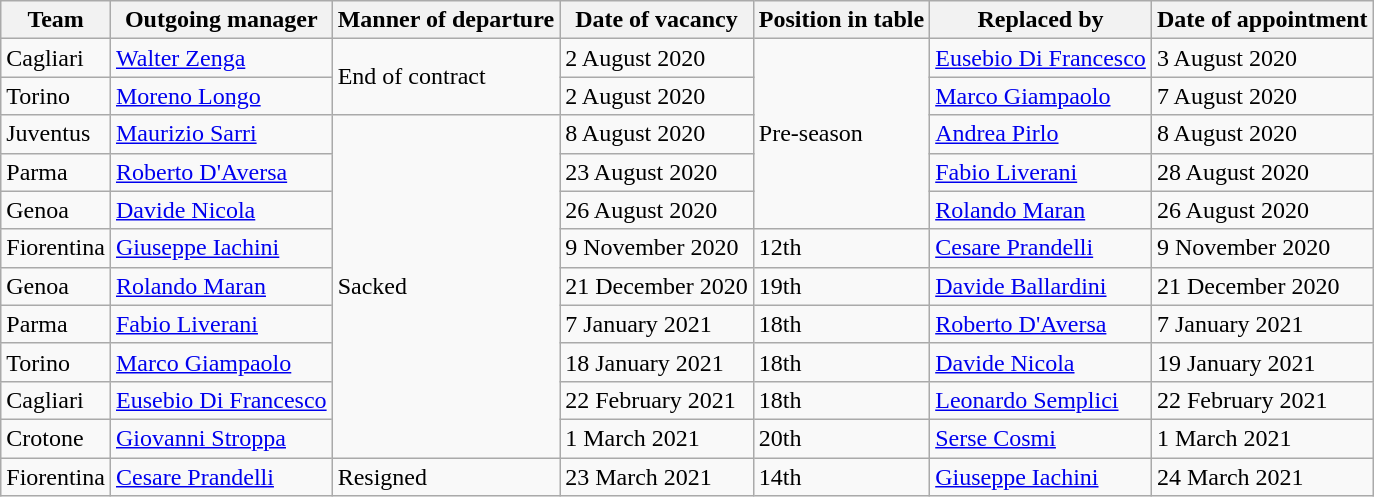<table class="wikitable sortable">
<tr>
<th>Team</th>
<th>Outgoing manager</th>
<th>Manner of departure</th>
<th>Date of vacancy</th>
<th>Position in table</th>
<th>Replaced by</th>
<th>Date of appointment</th>
</tr>
<tr>
<td>Cagliari</td>
<td> <a href='#'>Walter Zenga</a></td>
<td rowspan=2>End of contract</td>
<td>2 August 2020</td>
<td rowspan=5>Pre-season</td>
<td> <a href='#'>Eusebio Di Francesco</a></td>
<td>3 August 2020</td>
</tr>
<tr>
<td>Torino</td>
<td> <a href='#'>Moreno Longo</a></td>
<td>2 August 2020</td>
<td> <a href='#'>Marco Giampaolo</a></td>
<td>7 August 2020</td>
</tr>
<tr>
<td>Juventus</td>
<td> <a href='#'>Maurizio Sarri</a></td>
<td rowspan=9>Sacked</td>
<td>8 August 2020</td>
<td> <a href='#'>Andrea Pirlo</a></td>
<td>8 August 2020</td>
</tr>
<tr>
<td>Parma</td>
<td> <a href='#'>Roberto D'Aversa</a></td>
<td>23 August 2020</td>
<td> <a href='#'>Fabio Liverani</a></td>
<td>28 August 2020</td>
</tr>
<tr>
<td>Genoa</td>
<td> <a href='#'>Davide Nicola</a></td>
<td>26 August 2020</td>
<td> <a href='#'>Rolando Maran</a></td>
<td>26 August 2020</td>
</tr>
<tr>
<td>Fiorentina</td>
<td> <a href='#'>Giuseppe Iachini</a></td>
<td>9 November 2020</td>
<td>12th</td>
<td> <a href='#'>Cesare Prandelli</a></td>
<td>9 November 2020</td>
</tr>
<tr>
<td>Genoa</td>
<td> <a href='#'>Rolando Maran</a></td>
<td>21 December 2020</td>
<td>19th</td>
<td> <a href='#'>Davide Ballardini</a></td>
<td>21 December 2020</td>
</tr>
<tr>
<td>Parma</td>
<td> <a href='#'>Fabio Liverani</a></td>
<td>7 January 2021</td>
<td>18th</td>
<td> <a href='#'>Roberto D'Aversa</a></td>
<td>7 January 2021</td>
</tr>
<tr>
<td>Torino</td>
<td> <a href='#'>Marco Giampaolo</a></td>
<td>18 January 2021</td>
<td>18th</td>
<td> <a href='#'>Davide Nicola</a></td>
<td>19 January 2021</td>
</tr>
<tr>
<td>Cagliari</td>
<td> <a href='#'>Eusebio Di Francesco</a></td>
<td>22 February 2021</td>
<td>18th</td>
<td> <a href='#'>Leonardo Semplici</a></td>
<td>22 February 2021</td>
</tr>
<tr>
<td>Crotone</td>
<td> <a href='#'>Giovanni Stroppa</a></td>
<td>1 March 2021</td>
<td>20th</td>
<td> <a href='#'>Serse Cosmi</a></td>
<td>1 March 2021</td>
</tr>
<tr>
<td>Fiorentina</td>
<td> <a href='#'>Cesare Prandelli</a></td>
<td>Resigned</td>
<td>23 March 2021</td>
<td>14th</td>
<td> <a href='#'>Giuseppe Iachini</a></td>
<td>24 March 2021</td>
</tr>
</table>
